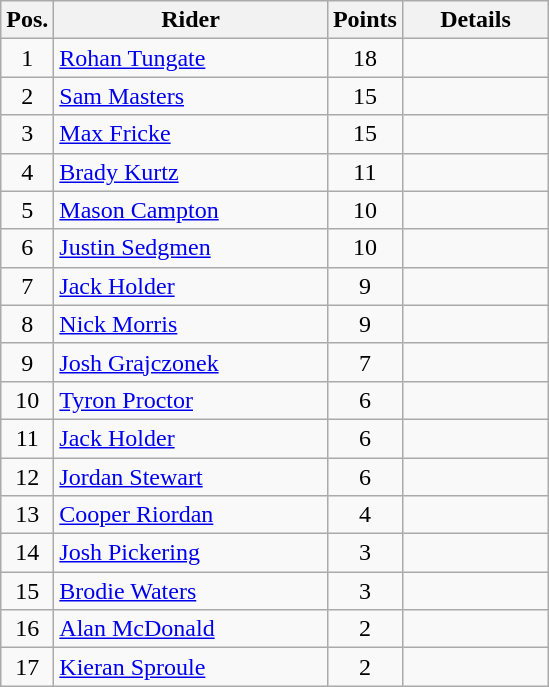<table class=wikitable>
<tr>
<th width=25px>Pos.</th>
<th width=175px>Rider</th>
<th width=40px>Points</th>
<th width=90px>Details</th>
</tr>
<tr align=center >
<td>1</td>
<td align=left><a href='#'>Rohan Tungate</a></td>
<td>18</td>
<td></td>
</tr>
<tr align=center >
<td>2</td>
<td align=left><a href='#'>Sam Masters</a></td>
<td>15</td>
<td></td>
</tr>
<tr align=center >
<td>3</td>
<td align=left><a href='#'>Max Fricke</a></td>
<td>15</td>
<td></td>
</tr>
<tr align=center >
<td>4</td>
<td align=left><a href='#'>Brady Kurtz</a></td>
<td>11</td>
<td></td>
</tr>
<tr align=center >
<td>5</td>
<td align=left><a href='#'>Mason Campton</a></td>
<td>10</td>
<td></td>
</tr>
<tr align=center >
<td>6</td>
<td align=left><a href='#'>Justin Sedgmen</a></td>
<td>10</td>
<td></td>
</tr>
<tr align=center >
<td>7</td>
<td align=left><a href='#'>Jack Holder</a></td>
<td>9</td>
<td></td>
</tr>
<tr align=center>
<td>8</td>
<td align=left><a href='#'>Nick Morris</a></td>
<td>9</td>
<td></td>
</tr>
<tr align=center>
<td>9</td>
<td align=left><a href='#'>Josh Grajczonek</a></td>
<td>7</td>
<td></td>
</tr>
<tr align=center>
<td>10</td>
<td align=left><a href='#'>Tyron Proctor</a></td>
<td>6</td>
<td></td>
</tr>
<tr align=center>
<td>11</td>
<td align=left><a href='#'>Jack Holder</a></td>
<td>6</td>
<td></td>
</tr>
<tr align=center>
<td>12</td>
<td align=left><a href='#'>Jordan Stewart</a></td>
<td>6</td>
<td></td>
</tr>
<tr align=center>
<td>13</td>
<td align=left><a href='#'>Cooper Riordan</a></td>
<td>4</td>
<td></td>
</tr>
<tr align=center>
<td>14</td>
<td align=left><a href='#'>Josh Pickering</a></td>
<td>3</td>
<td></td>
</tr>
<tr align=center>
<td>15</td>
<td align=left><a href='#'>Brodie Waters</a></td>
<td>3</td>
<td></td>
</tr>
<tr align=center>
<td>16</td>
<td align=left><a href='#'>Alan McDonald</a></td>
<td>2</td>
<td></td>
</tr>
<tr align=center>
<td>17</td>
<td align=left><a href='#'>Kieran Sproule</a></td>
<td>2</td>
<td></td>
</tr>
</table>
